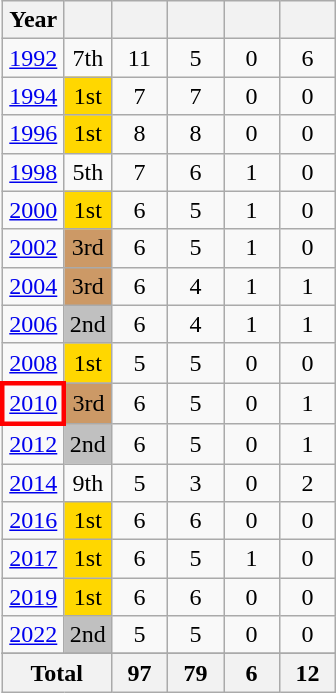<table class="wikitable" style="text-align:center">
<tr>
<th>Year</th>
<th></th>
<th width=30></th>
<th width=30></th>
<th width=30></th>
<th width=30></th>
</tr>
<tr>
<td> <a href='#'>1992</a></td>
<td>7th</td>
<td>11</td>
<td>5</td>
<td>0</td>
<td>6</td>
</tr>
<tr>
<td> <a href='#'>1994</a></td>
<td bgcolor=gold>1st</td>
<td>7</td>
<td>7</td>
<td>0</td>
<td>0</td>
</tr>
<tr>
<td> <a href='#'>1996</a></td>
<td bgcolor=gold>1st</td>
<td>8</td>
<td>8</td>
<td>0</td>
<td>0</td>
</tr>
<tr>
<td> <a href='#'>1998</a></td>
<td>5th</td>
<td>7</td>
<td>6</td>
<td>1</td>
<td>0</td>
</tr>
<tr>
<td> <a href='#'>2000</a></td>
<td bgcolor=gold>1st</td>
<td>6</td>
<td>5</td>
<td>1</td>
<td>0</td>
</tr>
<tr>
<td> <a href='#'>2002</a></td>
<td bgcolor=#CC9966>3rd</td>
<td>6</td>
<td>5</td>
<td>1</td>
<td>0</td>
</tr>
<tr>
<td> <a href='#'>2004</a></td>
<td bgcolor=#CC9966>3rd</td>
<td>6</td>
<td>4</td>
<td>1</td>
<td>1</td>
</tr>
<tr>
<td> <a href='#'>2006</a></td>
<td bgcolor=silver>2nd</td>
<td>6</td>
<td>4</td>
<td>1</td>
<td>1</td>
</tr>
<tr>
<td> <a href='#'>2008</a></td>
<td bgcolor=gold>1st</td>
<td>5</td>
<td>5</td>
<td>0</td>
<td>0</td>
</tr>
<tr>
<td style="border: 3px solid red"> <a href='#'>2010</a></td>
<td bgcolor=#CC9966>3rd</td>
<td>6</td>
<td>5</td>
<td>0</td>
<td>1</td>
</tr>
<tr>
<td> <a href='#'>2012</a></td>
<td bgcolor=silver>2nd</td>
<td>6</td>
<td>5</td>
<td>0</td>
<td>1</td>
</tr>
<tr>
<td> <a href='#'>2014</a></td>
<td>9th</td>
<td>5</td>
<td>3</td>
<td>0</td>
<td>2</td>
</tr>
<tr>
<td> <a href='#'>2016</a></td>
<td bgcolor=gold>1st</td>
<td>6</td>
<td>6</td>
<td>0</td>
<td>0</td>
</tr>
<tr>
<td> <a href='#'>2017</a></td>
<td bgcolor=gold>1st</td>
<td>6</td>
<td>5</td>
<td>1</td>
<td>0</td>
</tr>
<tr>
<td> <a href='#'>2019</a></td>
<td bgcolor=gold>1st</td>
<td>6</td>
<td>6</td>
<td>0</td>
<td>0</td>
</tr>
<tr>
<td> <a href='#'>2022</a></td>
<td bgcolor=silver>2nd</td>
<td>5</td>
<td>5</td>
<td>0</td>
<td>0</td>
</tr>
<tr>
</tr>
<tr>
</tr>
<tr>
<th colspan=2>Total</th>
<th>97</th>
<th>79</th>
<th>6</th>
<th>12</th>
</tr>
</table>
